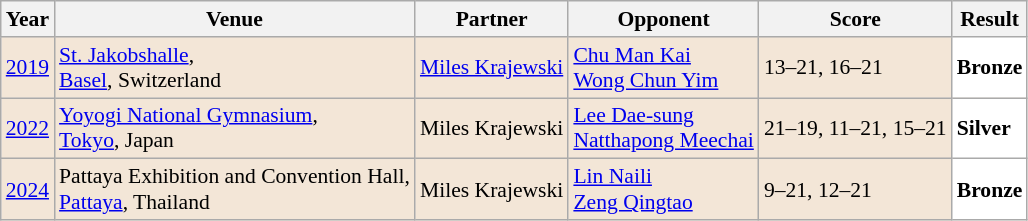<table class="sortable wikitable" style="font-size: 90%;">
<tr>
<th>Year</th>
<th>Venue</th>
<th>Partner</th>
<th>Opponent</th>
<th>Score</th>
<th>Result</th>
</tr>
<tr style="background:#F3E6D7">
<td align="center"><a href='#'>2019</a></td>
<td align="left"><a href='#'>St. Jakobshalle</a>,<br><a href='#'>Basel</a>, Switzerland</td>
<td align="left"> <a href='#'>Miles Krajewski</a></td>
<td align="left"> <a href='#'>Chu Man Kai</a><br> <a href='#'>Wong Chun Yim</a></td>
<td align="left">13–21, 16–21</td>
<td style="text-align:left; background:white"> <strong>Bronze</strong></td>
</tr>
<tr style="background:#F3E6D7">
<td align="center"><a href='#'>2022</a></td>
<td align="left"><a href='#'>Yoyogi National Gymnasium</a>,<br><a href='#'>Tokyo</a>, Japan</td>
<td align="left"> Miles Krajewski</td>
<td align="left"> <a href='#'>Lee Dae-sung</a><br> <a href='#'>Natthapong Meechai</a></td>
<td align="left">21–19, 11–21, 15–21</td>
<td style="text-align:left; background:white"> <strong>Silver</strong></td>
</tr>
<tr style="background:#F3E6D7">
<td align="center"><a href='#'>2024</a></td>
<td align="left">Pattaya Exhibition and Convention Hall,<br><a href='#'>Pattaya</a>, Thailand</td>
<td align="left"> Miles Krajewski</td>
<td align="left"> <a href='#'>Lin Naili</a><br> <a href='#'>Zeng Qingtao</a></td>
<td align="left">9–21, 12–21</td>
<td style="text-align:left; background:white"> <strong>Bronze</strong></td>
</tr>
</table>
